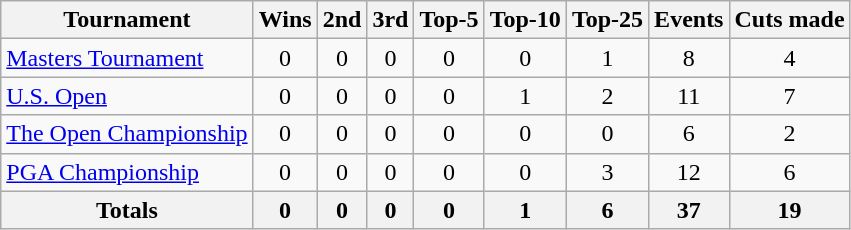<table class=wikitable style=text-align:center>
<tr>
<th>Tournament</th>
<th>Wins</th>
<th>2nd</th>
<th>3rd</th>
<th>Top-5</th>
<th>Top-10</th>
<th>Top-25</th>
<th>Events</th>
<th>Cuts made</th>
</tr>
<tr>
<td align=left><a href='#'>Masters Tournament</a></td>
<td>0</td>
<td>0</td>
<td>0</td>
<td>0</td>
<td>0</td>
<td>1</td>
<td>8</td>
<td>4</td>
</tr>
<tr>
<td align=left><a href='#'>U.S. Open</a></td>
<td>0</td>
<td>0</td>
<td>0</td>
<td>0</td>
<td>1</td>
<td>2</td>
<td>11</td>
<td>7</td>
</tr>
<tr>
<td align=left><a href='#'>The Open Championship</a></td>
<td>0</td>
<td>0</td>
<td>0</td>
<td>0</td>
<td>0</td>
<td>0</td>
<td>6</td>
<td>2</td>
</tr>
<tr>
<td align=left><a href='#'>PGA Championship</a></td>
<td>0</td>
<td>0</td>
<td>0</td>
<td>0</td>
<td>0</td>
<td>3</td>
<td>12</td>
<td>6</td>
</tr>
<tr>
<th>Totals</th>
<th>0</th>
<th>0</th>
<th>0</th>
<th>0</th>
<th>1</th>
<th>6</th>
<th>37</th>
<th>19</th>
</tr>
</table>
